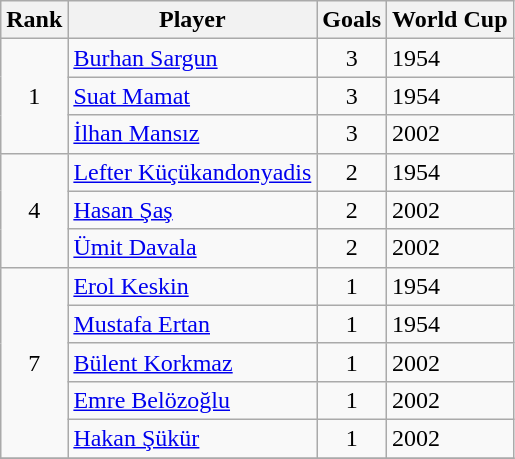<table class="wikitable" style="text-align: left;">
<tr>
<th>Rank</th>
<th>Player</th>
<th>Goals</th>
<th>World Cup</th>
</tr>
<tr>
<td rowspan=3 align=center>1</td>
<td><a href='#'>Burhan Sargun</a></td>
<td align=center>3</td>
<td>1954</td>
</tr>
<tr>
<td><a href='#'>Suat Mamat</a></td>
<td align=center>3</td>
<td>1954</td>
</tr>
<tr>
<td><a href='#'>İlhan Mansız</a></td>
<td align=center>3</td>
<td>2002</td>
</tr>
<tr>
<td rowspan=3 align=center>4</td>
<td><a href='#'>Lefter Küçükandonyadis</a></td>
<td align=center>2</td>
<td>1954</td>
</tr>
<tr>
<td><a href='#'>Hasan Şaş</a></td>
<td align=center>2</td>
<td>2002</td>
</tr>
<tr>
<td><a href='#'>Ümit Davala</a></td>
<td align=center>2</td>
<td>2002</td>
</tr>
<tr>
<td rowspan=5 align=center>7</td>
<td><a href='#'>Erol Keskin</a></td>
<td align=center>1</td>
<td>1954</td>
</tr>
<tr>
<td><a href='#'>Mustafa Ertan</a></td>
<td align=center>1</td>
<td>1954</td>
</tr>
<tr>
<td><a href='#'>Bülent Korkmaz</a></td>
<td align=center>1</td>
<td>2002</td>
</tr>
<tr>
<td><a href='#'>Emre Belözoğlu</a></td>
<td align=center>1</td>
<td>2002</td>
</tr>
<tr>
<td><a href='#'>Hakan Şükür</a></td>
<td align=center>1</td>
<td>2002</td>
</tr>
<tr>
</tr>
</table>
